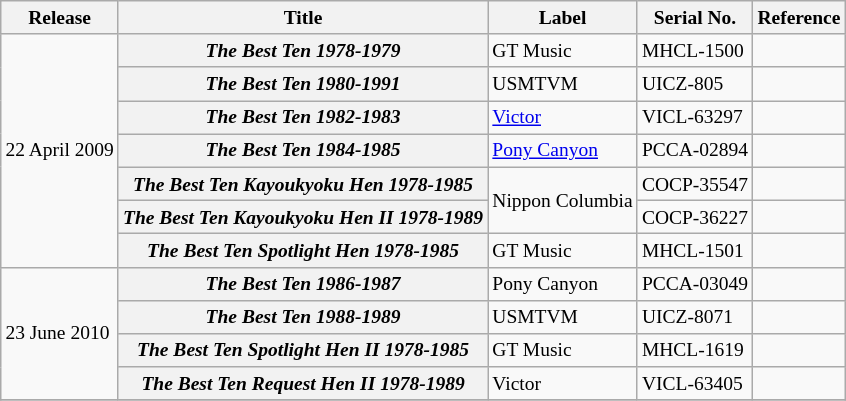<table class="wikitable sortable" style="font-size:small">
<tr>
<th>Release</th>
<th>Title</th>
<th>Label</th>
<th>Serial No.</th>
<th>Reference</th>
</tr>
<tr>
<td rowspan="7">22 April 2009</td>
<th><em>The Best Ten 1978-1979</em></th>
<td>GT Music</td>
<td>MHCL-1500</td>
<td></td>
</tr>
<tr>
<th><em>The Best Ten 1980-1991</em></th>
<td>USMTVM</td>
<td>UICZ-805</td>
<td></td>
</tr>
<tr>
<th><em>The Best Ten 1982-1983</em></th>
<td><a href='#'>Victor</a></td>
<td>VICL-63297</td>
<td></td>
</tr>
<tr>
<th><em>The Best Ten 1984-1985</em></th>
<td><a href='#'>Pony Canyon</a></td>
<td>PCCA-02894</td>
<td></td>
</tr>
<tr>
<th><em>The Best Ten Kayoukyoku Hen 1978-1985</em></th>
<td rowspan="2">Nippon Columbia</td>
<td>COCP-35547</td>
<td></td>
</tr>
<tr>
<th><em>The Best Ten Kayoukyoku Hen II 1978-1989</em></th>
<td>COCP-36227</td>
<td></td>
</tr>
<tr>
<th><em>The Best Ten Spotlight Hen 1978-1985</em></th>
<td>GT Music</td>
<td>MHCL-1501</td>
<td></td>
</tr>
<tr>
<td rowspan="4">23 June 2010</td>
<th><em>The Best Ten 1986-1987</em></th>
<td>Pony Canyon</td>
<td>PCCA-03049</td>
<td></td>
</tr>
<tr>
<th><em>The Best Ten 1988-1989</em></th>
<td>USMTVM</td>
<td>UICZ-8071</td>
<td></td>
</tr>
<tr>
<th><em>The Best Ten Spotlight Hen II 1978-1985</em></th>
<td>GT Music</td>
<td>MHCL-1619</td>
<td></td>
</tr>
<tr>
<th><em>The Best Ten Request Hen II 1978-1989</em></th>
<td>Victor</td>
<td>VICL-63405</td>
<td></td>
</tr>
<tr>
</tr>
</table>
